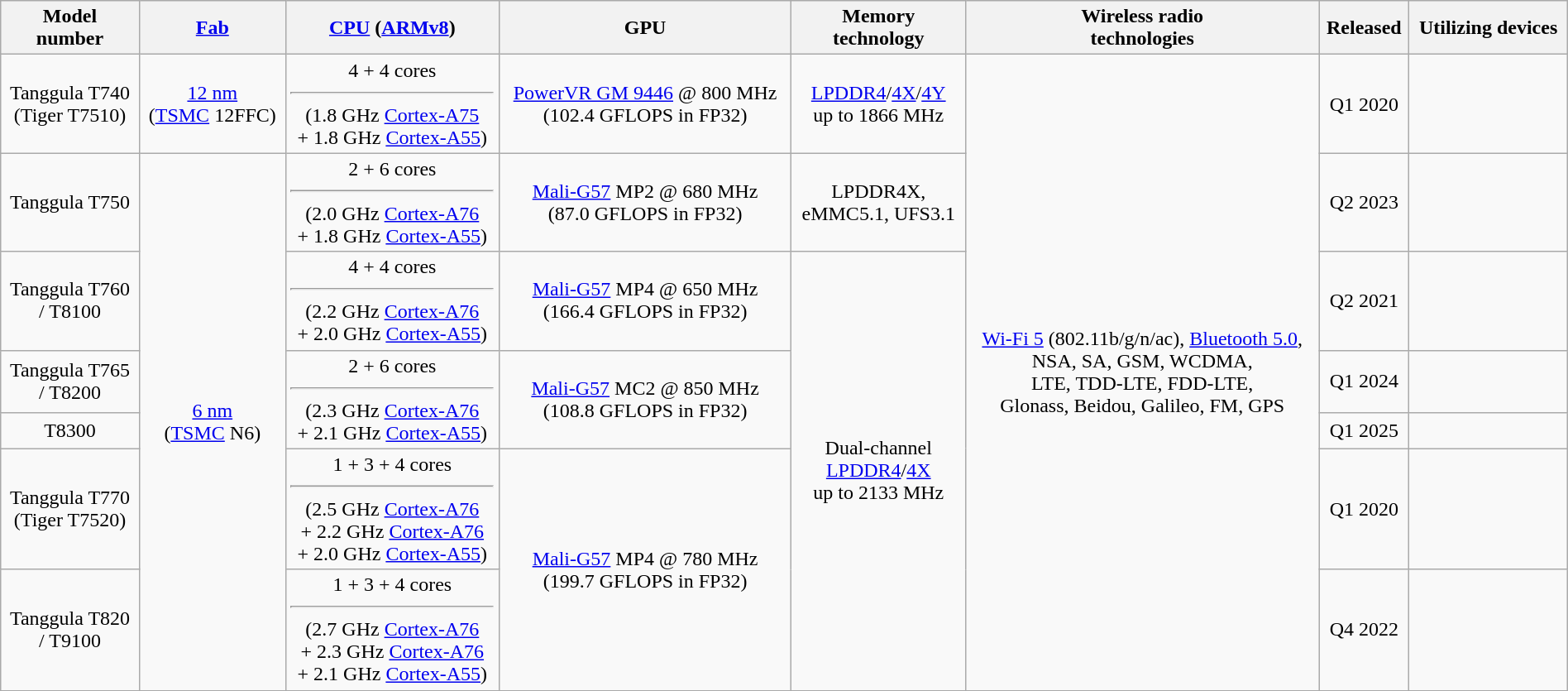<table class="wikitable sortable" style="width:100%; text-align:center">
<tr>
<th>Model <br>number</th>
<th><a href='#'>Fab</a></th>
<th><a href='#'>CPU</a> (<a href='#'>ARMv8</a>)</th>
<th>GPU</th>
<th>Memory <br>technology</th>
<th>Wireless radio <br>technologies</th>
<th>Released</th>
<th>Utilizing devices </th>
</tr>
<tr>
<td>Tanggula T740<br>(Tiger T7510)</td>
<td><a href='#'>12 nm</a> <br>(<a href='#'>TSMC</a> 12FFC)</td>
<td>4 + 4 cores <hr>(1.8 GHz <a href='#'>Cortex-A75</a> <br>+ 1.8 GHz <a href='#'>Cortex-A55</a>)</td>
<td><a href='#'>PowerVR GM 9446</a> @ 800 MHz<br>(102.4 GFLOPS in FP32)</td>
<td><a href='#'>LPDDR4</a>/<a href='#'>4X</a>/<a href='#'>4Y</a> <br>up to 1866 MHz</td>
<td rowspan="7"><a href='#'>Wi-Fi 5</a> (802.11b/g/n/ac), <a href='#'>Bluetooth 5.0</a>,<br>NSA, SA, GSM, WCDMA, <br>LTE, TDD-LTE, FDD-LTE, <br>Glonass, Beidou, Galileo, FM, GPS</td>
<td>Q1 2020</td>
<td> </td>
</tr>
<tr>
<td>Tanggula T750</td>
<td rowspan="6"><a href='#'>6 nm</a><br>(<a href='#'>TSMC</a> N6)</td>
<td>2 + 6 cores <hr>(2.0 GHz <a href='#'>Cortex-A76</a> <br>+ 1.8 GHz <a href='#'>Cortex-A55</a>)</td>
<td><a href='#'>Mali-G57</a> MP2 @ 680 MHz<br>(87.0 GFLOPS in FP32)</td>
<td>LPDDR4X, <br>eMMC5.1, UFS3.1</td>
<td>Q2 2023</td>
<td></td>
</tr>
<tr>
<td>Tanggula T760 <br>/ T8100</td>
<td>4 + 4 cores <hr>(2.2 GHz <a href='#'>Cortex-A76</a> <br>+ 2.0 GHz <a href='#'>Cortex-A55</a>)</td>
<td><a href='#'>Mali-G57</a> MP4 @ 650 MHz<br>(166.4 GFLOPS in FP32)</td>
<td rowspan="5">Dual-channel <br><a href='#'>LPDDR4</a>/<a href='#'>4X</a> <br>up to 2133 MHz</td>
<td>Q2 2021</td>
<td> </td>
</tr>
<tr>
<td>Tanggula T765 <br>/ T8200</td>
<td rowspan="2">2 + 6 cores <hr>(2.3 GHz <a href='#'>Cortex-A76</a> <br>+ 2.1 GHz <a href='#'>Cortex-A55</a>)</td>
<td rowspan="2"><a href='#'>Mali-G57</a> MC2 @ 850 MHz<br>(108.8 GFLOPS in FP32)</td>
<td>Q1 2024</td>
<td></td>
</tr>
<tr>
<td>T8300</td>
<td>Q1 2025</td>
<td></td>
</tr>
<tr>
<td>Tanggula T770<br>(Tiger T7520)</td>
<td>1 + 3 + 4 cores <hr>(2.5 GHz <a href='#'>Cortex-A76</a> <br>+ 2.2 GHz <a href='#'>Cortex-A76</a> <br>+ 2.0 GHz <a href='#'>Cortex-A55</a>)</td>
<td rowspan="2"><a href='#'>Mali-G57</a> MP4 @ 780 MHz<br>(199.7 GFLOPS in FP32)</td>
<td>Q1 2020</td>
<td></td>
</tr>
<tr>
<td>Tanggula T820 <br>/ T9100</td>
<td>1 + 3 + 4 cores <hr>(2.7 GHz <a href='#'>Cortex-A76</a> <br>+ 2.3 GHz <a href='#'>Cortex-A76</a> <br>+ 2.1 GHz <a href='#'>Cortex-A55</a>)</td>
<td>Q4 2022</td>
<td></td>
</tr>
<tr>
</tr>
</table>
